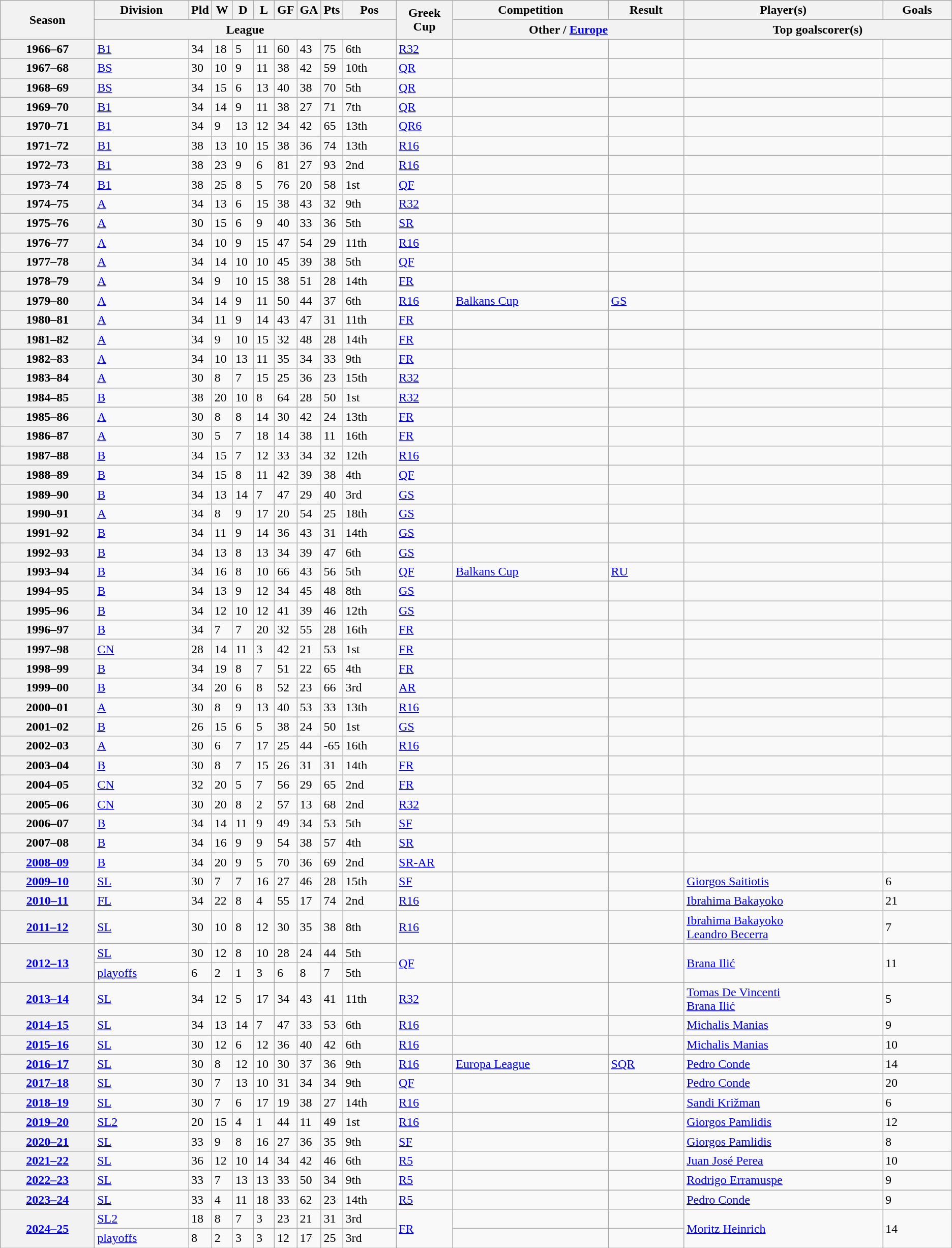<table class="wikitable sortable">
<tr>
<th rowspan="2" scope="col">Season</th>
<th scope="col">Division</th>
<th scope="col" width="20">Pld</th>
<th scope="col" width="20">W</th>
<th scope="col" width="20">D</th>
<th scope="col" width="20">L</th>
<th scope="col" width="20">GF</th>
<th scope="col" width="20">GA</th>
<th scope="col" width="20">Pts</th>
<th scope="col">Pos</th>
<th rowspan="2" scope="col" width="6%">Greek Cup</th>
<th scope="col">Competition</th>
<th scope="col">Result</th>
<th scope="col">Player(s)</th>
<th scope="col">Goals</th>
</tr>
<tr class="unsortable">
<th colspan="9" scope="col">League</th>
<th colspan="2" scope="col">Other / <a href='#'>Europe</a></th>
<th colspan="2" scope="col">Top goalscorer(s)</th>
</tr>
<tr>
<th scope="row">1966–67</th>
<td><a href='#'>B1</a></td>
<td>34</td>
<td>18</td>
<td>5</td>
<td>11</td>
<td>60</td>
<td>43</td>
<td>75</td>
<td>6th</td>
<td align="centre"><a href='#'>R32</a></td>
<td align="left"></td>
<td></td>
<td align="left"></td>
<td></td>
</tr>
<tr>
<th scope="row">1967–68</th>
<td><a href='#'>BS</a></td>
<td>30</td>
<td>10</td>
<td>9</td>
<td>11</td>
<td>38</td>
<td>42</td>
<td>59</td>
<td>10th</td>
<td align="centre"><a href='#'>QR</a></td>
<td align="left"></td>
<td></td>
<td align="left"></td>
<td></td>
</tr>
<tr>
<th scope="row">1968–69</th>
<td><a href='#'>BS</a></td>
<td>34</td>
<td>15</td>
<td>6</td>
<td>13</td>
<td>40</td>
<td>38</td>
<td>70</td>
<td>5th</td>
<td align="centre"><a href='#'>QR</a></td>
<td align="left"></td>
<td></td>
<td align="left"></td>
<td></td>
</tr>
<tr>
<th scope="row">1969–70</th>
<td><a href='#'>B1</a></td>
<td>34</td>
<td>14</td>
<td>9</td>
<td>11</td>
<td>38</td>
<td>27</td>
<td>71</td>
<td>7th</td>
<td align="centre"><a href='#'>QR</a></td>
<td align="left"></td>
<td></td>
<td align="left"></td>
<td></td>
</tr>
<tr>
<th>1970–71</th>
<td><a href='#'>B1</a></td>
<td>34</td>
<td>9</td>
<td>13</td>
<td>12</td>
<td>34</td>
<td>42</td>
<td>65</td>
<td>13th</td>
<td><a href='#'>QR6</a></td>
<td></td>
<td></td>
<td></td>
<td></td>
</tr>
<tr>
<th>1971–72</th>
<td><a href='#'>B1</a></td>
<td>38</td>
<td>13</td>
<td>10</td>
<td>15</td>
<td>38</td>
<td>36</td>
<td>74</td>
<td>13th</td>
<td><a href='#'>R16</a></td>
<td></td>
<td></td>
<td></td>
<td></td>
</tr>
<tr>
<th>1972–73</th>
<td><a href='#'>B1</a></td>
<td>38</td>
<td>23</td>
<td>9</td>
<td>6</td>
<td>81</td>
<td>27</td>
<td>93</td>
<td>2nd</td>
<td><a href='#'>R16</a></td>
<td></td>
<td></td>
<td></td>
<td></td>
</tr>
<tr>
<th scope="row">1973–74</th>
<td><a href='#'>B1</a></td>
<td>38</td>
<td>25</td>
<td>8</td>
<td>5</td>
<td>76</td>
<td>20</td>
<td>58</td>
<td>1st</td>
<td align="centre"><a href='#'>QF</a></td>
<td align="left"></td>
<td></td>
<td align="left"></td>
<td></td>
</tr>
<tr>
<th scope="row">1974–75</th>
<td><a href='#'>A</a></td>
<td>34</td>
<td>13</td>
<td>6</td>
<td>15</td>
<td>38</td>
<td>43</td>
<td>32</td>
<td>9th</td>
<td align="centre"><a href='#'>R32</a></td>
<td></td>
<td></td>
<td align="left"></td>
<td></td>
</tr>
<tr>
<th scope="row">1975–76</th>
<td><a href='#'>A</a></td>
<td>30</td>
<td>15</td>
<td>6</td>
<td>9</td>
<td>40</td>
<td>33</td>
<td>36</td>
<td>5th</td>
<td align="centre"><a href='#'>SR</a></td>
<td></td>
<td></td>
<td align="left"></td>
<td></td>
</tr>
<tr>
<th>1976–77</th>
<td><a href='#'>A</a></td>
<td>34</td>
<td>10</td>
<td>9</td>
<td>15</td>
<td>47</td>
<td>54</td>
<td>29</td>
<td>11th</td>
<td><a href='#'>R16</a></td>
<td></td>
<td></td>
<td></td>
<td></td>
</tr>
<tr>
<th>1977–78</th>
<td><a href='#'>A</a></td>
<td>34</td>
<td>14</td>
<td>10</td>
<td>10</td>
<td>45</td>
<td>39</td>
<td>38</td>
<td>5th</td>
<td><a href='#'>QF</a></td>
<td></td>
<td></td>
<td></td>
<td></td>
</tr>
<tr>
<th>1978–79</th>
<td><a href='#'>A</a></td>
<td>34</td>
<td>9</td>
<td>10</td>
<td>15</td>
<td>38</td>
<td>51</td>
<td>28</td>
<td>14th</td>
<td><a href='#'>FR</a></td>
<td></td>
<td></td>
<td></td>
<td></td>
</tr>
<tr>
<th>1979–80</th>
<td><a href='#'>A</a></td>
<td>34</td>
<td>14</td>
<td>9</td>
<td>11</td>
<td>50</td>
<td>44</td>
<td>37</td>
<td>6th</td>
<td><a href='#'>R16</a></td>
<td><a href='#'>Balkans Cup</a></td>
<td><a href='#'>GS</a></td>
<td></td>
<td></td>
</tr>
<tr>
<th>1980–81</th>
<td><a href='#'>A</a></td>
<td>34</td>
<td>11</td>
<td>9</td>
<td>14</td>
<td>43</td>
<td>47</td>
<td>31</td>
<td>11th</td>
<td><a href='#'>FR</a></td>
<td></td>
<td></td>
<td></td>
<td></td>
</tr>
<tr>
<th scope="row">1981–82</th>
<td><a href='#'>A</a></td>
<td>34</td>
<td>9</td>
<td>10</td>
<td>15</td>
<td>32</td>
<td>48</td>
<td>28</td>
<td>14th</td>
<td align="centre"><a href='#'>FR</a></td>
<td align="left"></td>
<td></td>
<td align="left"></td>
<td></td>
</tr>
<tr>
<th scope="row">1982–83</th>
<td><a href='#'>A</a></td>
<td>34</td>
<td>10</td>
<td>13</td>
<td>11</td>
<td>35</td>
<td>34</td>
<td>33</td>
<td>9th</td>
<td align="centre"><a href='#'>FR</a></td>
<td align="left"></td>
<td></td>
<td align="left"></td>
<td></td>
</tr>
<tr>
<th scope="row">1983–84</th>
<td><a href='#'>A</a></td>
<td>30</td>
<td>8</td>
<td>7</td>
<td>15</td>
<td>25</td>
<td>36</td>
<td>23</td>
<td>15th</td>
<td align="centre"><a href='#'>R32</a></td>
<td></td>
<td></td>
<td align="left"></td>
<td></td>
</tr>
<tr>
<th scope="row">1984–85</th>
<td><a href='#'>B</a></td>
<td>38</td>
<td>20</td>
<td>10</td>
<td>8</td>
<td>64</td>
<td>28</td>
<td>50</td>
<td>1st</td>
<td align="centre"><a href='#'>R32</a></td>
<td></td>
<td></td>
<td align="left"></td>
<td></td>
</tr>
<tr>
<th scope="row">1985–86</th>
<td><a href='#'>A</a></td>
<td>30</td>
<td>8</td>
<td>8</td>
<td>14</td>
<td>30</td>
<td>42</td>
<td>24</td>
<td>13th</td>
<td align="centre"><a href='#'>FR</a></td>
<td></td>
<td></td>
<td align="left"></td>
<td></td>
</tr>
<tr>
<th scope="row">1986–87</th>
<td><a href='#'>A</a></td>
<td>30</td>
<td>5</td>
<td>7</td>
<td>18</td>
<td>14</td>
<td>38</td>
<td>11</td>
<td>16th</td>
<td align="centre"><a href='#'>FR</a></td>
<td></td>
<td></td>
<td align="left"></td>
<td></td>
</tr>
<tr>
<th scope="row">1987–88</th>
<td><a href='#'>B</a></td>
<td>34</td>
<td>15</td>
<td>7</td>
<td>12</td>
<td>33</td>
<td>34</td>
<td>32</td>
<td>12th</td>
<td align="centre"><a href='#'>R16</a></td>
<td></td>
<td></td>
<td align="left"></td>
<td></td>
</tr>
<tr>
<th>1988–89</th>
<td><a href='#'>B</a></td>
<td>34</td>
<td>15</td>
<td>8</td>
<td>11</td>
<td>42</td>
<td>39</td>
<td>38</td>
<td>4th</td>
<td><a href='#'>QF</a></td>
<td></td>
<td></td>
<td></td>
<td></td>
</tr>
<tr>
<th>1989–90</th>
<td><a href='#'>B</a></td>
<td>34</td>
<td>13</td>
<td>14</td>
<td>7</td>
<td>47</td>
<td>29</td>
<td>40</td>
<td>3rd</td>
<td><a href='#'>GS</a></td>
<td></td>
<td></td>
<td></td>
<td></td>
</tr>
<tr>
<th>1990–91</th>
<td><a href='#'>A</a></td>
<td>34</td>
<td>8</td>
<td>9</td>
<td>17</td>
<td>20</td>
<td>54</td>
<td>25</td>
<td>18th</td>
<td><a href='#'>GS</a></td>
<td></td>
<td></td>
<td></td>
<td></td>
</tr>
<tr>
<th>1991–92</th>
<td><a href='#'>B</a></td>
<td>34</td>
<td>11</td>
<td>9</td>
<td>14</td>
<td>36</td>
<td>43</td>
<td>31</td>
<td>14th</td>
<td><a href='#'>GS</a></td>
<td></td>
<td></td>
<td></td>
<td></td>
</tr>
<tr>
<th>1992–93</th>
<td><a href='#'>B</a></td>
<td>34</td>
<td>13</td>
<td>8</td>
<td>13</td>
<td>34</td>
<td>39</td>
<td>47</td>
<td>6th</td>
<td><a href='#'>GS</a></td>
<td></td>
<td></td>
<td></td>
<td></td>
</tr>
<tr>
<th>1993–94</th>
<td><a href='#'>B</a></td>
<td>34</td>
<td>16</td>
<td>8</td>
<td>10</td>
<td>66</td>
<td>43</td>
<td>56</td>
<td>5th</td>
<td><a href='#'>QF</a></td>
<td><a href='#'>Balkans Cup</a></td>
<td><a href='#'>RU</a></td>
<td></td>
<td></td>
</tr>
<tr>
<th>1994–95</th>
<td><a href='#'>B</a></td>
<td>34</td>
<td>13</td>
<td>9</td>
<td>12</td>
<td>34</td>
<td>45</td>
<td>48</td>
<td>8th</td>
<td><a href='#'>GS</a></td>
<td></td>
<td></td>
<td></td>
<td></td>
</tr>
<tr>
<th scope="row">1995–96</th>
<td><a href='#'>B</a></td>
<td>34</td>
<td>12</td>
<td>10</td>
<td>12</td>
<td>41</td>
<td>39</td>
<td>46</td>
<td>12th</td>
<td align="centre"><a href='#'>GS</a></td>
<td></td>
<td></td>
<td align="left"></td>
<td></td>
</tr>
<tr>
<th>1996–97</th>
<td><a href='#'>B</a></td>
<td>34</td>
<td>7</td>
<td>7</td>
<td>20</td>
<td>32</td>
<td>55</td>
<td>28</td>
<td>16th</td>
<td><a href='#'>FR</a></td>
<td></td>
<td></td>
<td></td>
<td></td>
</tr>
<tr>
<th>1997–98</th>
<td><a href='#'>CN</a></td>
<td>28</td>
<td>14</td>
<td>11</td>
<td>3</td>
<td>42</td>
<td>21</td>
<td>53</td>
<td>1st</td>
<td><a href='#'>FR</a></td>
<td></td>
<td></td>
<td></td>
<td></td>
</tr>
<tr>
<th>1998–99</th>
<td><a href='#'>B</a></td>
<td>34</td>
<td>19</td>
<td>8</td>
<td>7</td>
<td>51</td>
<td>22</td>
<td>65</td>
<td>4th</td>
<td><a href='#'>FR</a></td>
<td></td>
<td></td>
<td></td>
<td></td>
</tr>
<tr>
<th>1999–00</th>
<td><a href='#'>B</a></td>
<td>34</td>
<td>20</td>
<td>6</td>
<td>8</td>
<td>52</td>
<td>23</td>
<td>66</td>
<td>3rd</td>
<td><a href='#'>AR</a></td>
<td></td>
<td></td>
<td></td>
<td></td>
</tr>
<tr>
<th>2000–01</th>
<td><a href='#'>A</a></td>
<td>30</td>
<td>8</td>
<td>9</td>
<td>13</td>
<td>40</td>
<td>53</td>
<td>33</td>
<td>13th</td>
<td><a href='#'>R16</a></td>
<td></td>
<td></td>
<td></td>
<td></td>
</tr>
<tr>
<th>2001–02</th>
<td><a href='#'>B</a></td>
<td>26</td>
<td>15</td>
<td>6</td>
<td>5</td>
<td>38</td>
<td>24</td>
<td>50</td>
<td>1st</td>
<td><a href='#'>GS</a></td>
<td></td>
<td></td>
<td></td>
<td></td>
</tr>
<tr>
<th>2002–03</th>
<td><a href='#'>A</a></td>
<td>30</td>
<td>6</td>
<td>7</td>
<td>17</td>
<td>25</td>
<td>44</td>
<td>-65</td>
<td>16th</td>
<td><a href='#'>R16</a></td>
<td></td>
<td></td>
<td></td>
<td></td>
</tr>
<tr>
<th>2003–04</th>
<td><a href='#'>B</a></td>
<td>30</td>
<td>8</td>
<td>7</td>
<td>15</td>
<td>26</td>
<td>31</td>
<td>31</td>
<td>14th</td>
<td><a href='#'>FR</a></td>
<td></td>
<td></td>
<td></td>
<td></td>
</tr>
<tr>
<th>2004–05</th>
<td><a href='#'>CN</a></td>
<td>32</td>
<td>20</td>
<td>5</td>
<td>7</td>
<td>56</td>
<td>29</td>
<td>65</td>
<td>2nd</td>
<td><a href='#'>FR</a></td>
<td></td>
<td></td>
<td></td>
<td></td>
</tr>
<tr>
<th>2005–06</th>
<td><a href='#'>CN</a></td>
<td>30</td>
<td>20</td>
<td>8</td>
<td>2</td>
<td>57</td>
<td>13</td>
<td>68</td>
<td>2nd</td>
<td><a href='#'>R32</a></td>
<td></td>
<td></td>
<td></td>
<td></td>
</tr>
<tr>
<th>2006–07</th>
<td><a href='#'>B</a></td>
<td>34</td>
<td>14</td>
<td>11</td>
<td>9</td>
<td>49</td>
<td>34</td>
<td>53</td>
<td>5th</td>
<td><a href='#'>SF</a></td>
<td></td>
<td></td>
<td></td>
<td></td>
</tr>
<tr>
<th>2007–08</th>
<td><a href='#'>B</a></td>
<td>34</td>
<td>16</td>
<td>9</td>
<td>9</td>
<td>54</td>
<td>38</td>
<td>57</td>
<td>4th</td>
<td><a href='#'>SR</a></td>
<td></td>
<td></td>
<td></td>
<td></td>
</tr>
<tr>
<th scope="row"><a href='#'>2008–09</a></th>
<td><a href='#'>B</a></td>
<td>34</td>
<td>20</td>
<td>9</td>
<td>5</td>
<td>70</td>
<td>36</td>
<td>69</td>
<td>2nd</td>
<td align="centre"><a href='#'>SR-AR</a></td>
<td align="left"></td>
<td></td>
<td align="left"></td>
<td></td>
</tr>
<tr>
<th><a href='#'>2009–10</a></th>
<td><a href='#'>SL</a></td>
<td>30</td>
<td>7</td>
<td>7</td>
<td>16</td>
<td>27</td>
<td>46</td>
<td>28</td>
<td>15th</td>
<td><a href='#'>SF</a></td>
<td></td>
<td></td>
<td><a href='#'>Giorgos Saitiotis</a></td>
<td>6</td>
</tr>
<tr>
<th scope="row"><a href='#'>2010–11</a></th>
<td><a href='#'>FL</a></td>
<td>34</td>
<td>22</td>
<td>8</td>
<td>4</td>
<td>55</td>
<td>17</td>
<td>74</td>
<td>2nd</td>
<td align="centre"><a href='#'>R16</a></td>
<td align="left"></td>
<td></td>
<td align="left"><a href='#'>Ibrahima Bakayoko</a></td>
<td>21</td>
</tr>
<tr>
<th><a href='#'>2011–12</a></th>
<td><a href='#'>SL</a></td>
<td>30</td>
<td>10</td>
<td>8</td>
<td>12</td>
<td>30</td>
<td>35</td>
<td>38</td>
<td>8th</td>
<td><a href='#'>R16</a></td>
<td></td>
<td></td>
<td><a href='#'>Ibrahima Bakayoko</a><br><a href='#'>Leandro Becerra</a></td>
<td>7</td>
</tr>
<tr>
<th rowspan="2" scope="row"><a href='#'>2012–13</a></th>
<td><a href='#'>SL</a></td>
<td>30</td>
<td>12</td>
<td>8</td>
<td>10</td>
<td>28</td>
<td>24</td>
<td>44</td>
<td>5th</td>
<td rowspan="2" align="centre"><a href='#'>QF</a></td>
<td rowspan="2" align="left"></td>
<td rowspan="2"></td>
<td rowspan="2" align="left"><a href='#'>Brana Ilić</a></td>
<td rowspan="2">11</td>
</tr>
<tr>
<td><a href='#'>playoffs</a></td>
<td>6</td>
<td>2</td>
<td>1</td>
<td>3</td>
<td>6</td>
<td>8</td>
<td>7</td>
<td>5th</td>
</tr>
<tr>
<th><a href='#'>2013–14</a></th>
<td><a href='#'>SL</a></td>
<td>34</td>
<td>12</td>
<td>5</td>
<td>17</td>
<td>34</td>
<td>43</td>
<td>41</td>
<td>11th</td>
<td><a href='#'>R32</a></td>
<td></td>
<td></td>
<td><a href='#'>Tomas De Vincenti</a><br><a href='#'>Brana Ilić</a></td>
<td>5</td>
</tr>
<tr>
<th><a href='#'>2014–15</a></th>
<td><a href='#'>SL</a></td>
<td>34</td>
<td>13</td>
<td>14</td>
<td>7</td>
<td>47</td>
<td>33</td>
<td>53</td>
<td>6th</td>
<td><a href='#'>R16</a></td>
<td></td>
<td></td>
<td><a href='#'>Michalis Manias</a></td>
<td>9</td>
</tr>
<tr>
<th><a href='#'>2015–16</a></th>
<td><a href='#'>SL</a></td>
<td>30</td>
<td>12</td>
<td>6</td>
<td>12</td>
<td>36</td>
<td>40</td>
<td>42</td>
<td>6th</td>
<td><a href='#'>R16</a></td>
<td></td>
<td></td>
<td><a href='#'>Michalis Manias</a></td>
<td>10</td>
</tr>
<tr>
<th><a href='#'>2016–17</a></th>
<td><a href='#'>SL</a></td>
<td>30</td>
<td>8</td>
<td>12</td>
<td>10</td>
<td>30</td>
<td>37</td>
<td>36</td>
<td>9th</td>
<td><a href='#'>R16</a></td>
<td><a href='#'>Europa League</a></td>
<td><a href='#'>SQR</a></td>
<td><a href='#'>Pedro Conde</a></td>
<td>14</td>
</tr>
<tr>
<th><a href='#'>2017–18</a></th>
<td><a href='#'>SL</a></td>
<td>30</td>
<td>7</td>
<td>13</td>
<td>10</td>
<td>31</td>
<td>34</td>
<td>34</td>
<td>9th</td>
<td><a href='#'>QF</a></td>
<td></td>
<td></td>
<td><a href='#'>Pedro Conde</a></td>
<td>20</td>
</tr>
<tr>
<th><a href='#'>2018–19</a></th>
<td><a href='#'>SL</a></td>
<td>30</td>
<td>7</td>
<td>6</td>
<td>17</td>
<td>19</td>
<td>38</td>
<td>27</td>
<td>14th</td>
<td><a href='#'>R16</a></td>
<td></td>
<td></td>
<td><a href='#'>Sandi Križman</a></td>
<td>6</td>
</tr>
<tr>
<th><a href='#'>2019–20</a></th>
<td><a href='#'>SL2</a></td>
<td>20</td>
<td>15</td>
<td>4</td>
<td>1</td>
<td>44</td>
<td>11</td>
<td>49</td>
<td>1st</td>
<td><a href='#'>R16</a></td>
<td align="left"></td>
<td></td>
<td align="left"><a href='#'>Giorgos Pamlidis</a></td>
<td>12</td>
</tr>
<tr>
<th><a href='#'>2020–21</a></th>
<td><a href='#'>SL</a></td>
<td>33</td>
<td>9</td>
<td>8</td>
<td>16</td>
<td>27</td>
<td>36</td>
<td>35</td>
<td>9th</td>
<td><a href='#'>SF</a></td>
<td align="left"></td>
<td></td>
<td align="left"><a href='#'>Giorgos Pamlidis</a></td>
<td>8</td>
</tr>
<tr>
<th><a href='#'>2021–22</a></th>
<td><a href='#'>SL</a></td>
<td>36</td>
<td>12</td>
<td>10</td>
<td>14</td>
<td>34</td>
<td>42</td>
<td>46</td>
<td>6th</td>
<td><a href='#'>R5</a></td>
<td></td>
<td></td>
<td align="left"><a href='#'>Juan José Perea</a></td>
<td>10</td>
</tr>
<tr>
<th><a href='#'>2022–23</a></th>
<td><a href='#'>SL</a></td>
<td>33</td>
<td>7</td>
<td>13</td>
<td>13</td>
<td>33</td>
<td>50</td>
<td>34</td>
<td>9th</td>
<td><a href='#'>R5</a></td>
<td></td>
<td></td>
<td><a href='#'>Rodrigo Erramuspe</a></td>
<td>9</td>
</tr>
<tr>
<th><a href='#'>2023–24</a></th>
<td><a href='#'>SL</a></td>
<td>33</td>
<td>4</td>
<td>11</td>
<td>18</td>
<td>33</td>
<td>62</td>
<td>23</td>
<td>14th</td>
<td><a href='#'>R5</a></td>
<td></td>
<td></td>
<td><a href='#'>Pedro Conde</a></td>
<td>9</td>
</tr>
<tr>
<th rowspan="2"><a href='#'>2024–25</a></th>
<td><a href='#'>SL2</a></td>
<td>18</td>
<td>8</td>
<td>7</td>
<td>3</td>
<td>23</td>
<td>21</td>
<td>31</td>
<td>3rd</td>
<td rowspan="2"><a href='#'>FR</a></td>
<td></td>
<td></td>
<td rowspan="2"><a href='#'>Moritz Heinrich</a></td>
<td rowspan="2">14</td>
</tr>
<tr>
<td><a href='#'>playoffs</a></td>
<td>8</td>
<td>2</td>
<td>3</td>
<td>3</td>
<td>12</td>
<td>17</td>
<td>25</td>
<td>3rd</td>
<td></td>
<td></td>
</tr>
</table>
